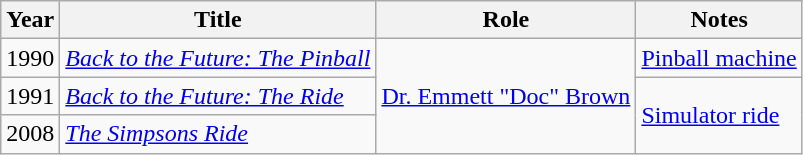<table class="wikitable sortable">
<tr>
<th>Year</th>
<th>Title</th>
<th>Role</th>
<th class="unsortable">Notes</th>
</tr>
<tr>
<td>1990</td>
<td><em><a href='#'>Back to the Future: The Pinball</a></em></td>
<td rowspan="3"><a href='#'>Dr. Emmett "Doc" Brown</a></td>
<td><a href='#'>Pinball machine</a></td>
</tr>
<tr>
<td>1991</td>
<td><em><a href='#'>Back to the Future: The Ride</a></em></td>
<td rowspan="2"><a href='#'>Simulator ride</a></td>
</tr>
<tr>
<td>2008</td>
<td data-sort-value="Simpsons Ride, The"><em><a href='#'>The Simpsons Ride</a></em></td>
</tr>
</table>
